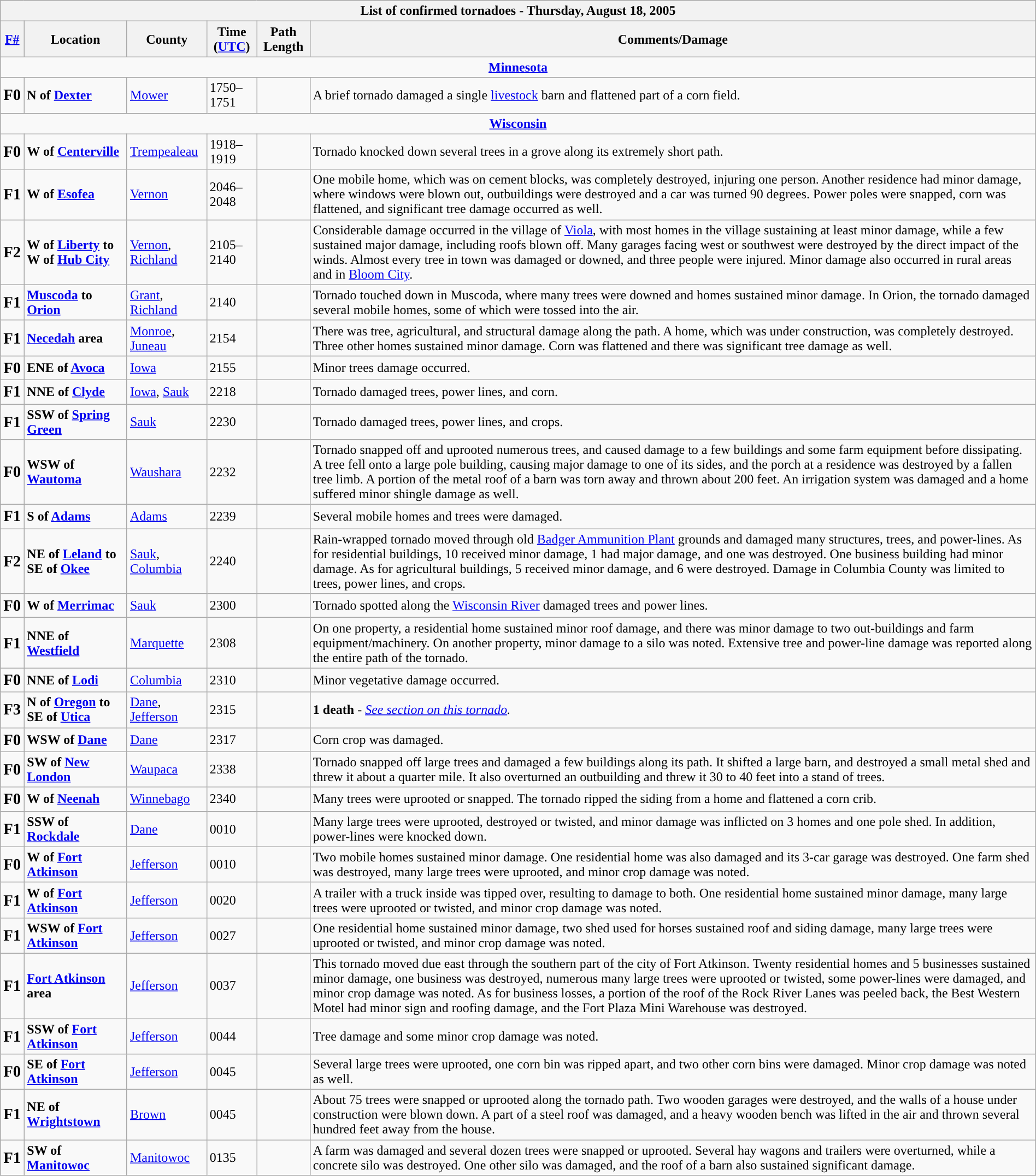<table class="wikitable collapsible" width="100%">
<tr>
<th colspan="7">List of confirmed tornadoes - Thursday, August 18, 2005</th>
</tr>
<tr>
<th><a href='#'>F#</a></th>
<th>Location</th>
<th>County</th>
<th>Time (<a href='#'>UTC</a>)</th>
<th>Path Length</th>
<th>Comments/Damage</th>
</tr>
<tr>
<td colspan="7" align=center><strong><a href='#'>Minnesota</a></strong></td>
</tr>
<tr>
<td><big><strong>F0</strong></big></td>
<td><strong>N of <a href='#'>Dexter</a></strong></td>
<td><a href='#'>Mower</a></td>
<td>1750–1751</td>
<td></td>
<td>A brief tornado damaged a single <a href='#'>livestock</a> barn and flattened part of a corn field.</td>
</tr>
<tr>
<td colspan="7" align=center><strong><a href='#'>Wisconsin</a></strong></td>
</tr>
<tr>
<td><big><strong>F0</strong></big></td>
<td><strong>W of <a href='#'>Centerville</a></strong></td>
<td><a href='#'>Trempealeau</a></td>
<td>1918–1919</td>
<td></td>
<td>Tornado knocked down several trees in a grove along its extremely short path.</td>
</tr>
<tr>
<td><big><strong>F1</strong></big></td>
<td><strong>W of <a href='#'>Esofea</a></strong></td>
<td><a href='#'>Vernon</a></td>
<td>2046–2048</td>
<td></td>
<td>One mobile home, which was on cement blocks, was completely destroyed, injuring one person. Another residence had minor damage, where windows were blown out, outbuildings were destroyed and a car was turned 90 degrees. Power poles were snapped, corn was flattened, and significant tree damage occurred as well.</td>
</tr>
<tr>
<td><big><strong>F2</strong></big></td>
<td><strong>W of <a href='#'>Liberty</a> to W of <a href='#'>Hub City</a></strong></td>
<td><a href='#'>Vernon</a>, <a href='#'>Richland</a></td>
<td>2105–2140</td>
<td></td>
<td>Considerable damage occurred in the village of <a href='#'>Viola</a>, with most homes in the village sustaining at least minor damage, while a few sustained major damage, including roofs blown off. Many garages facing west or southwest were destroyed by the direct impact of the winds. Almost every tree in town was damaged or downed, and three people were injured. Minor damage also occurred in rural areas and in <a href='#'>Bloom City</a>.</td>
</tr>
<tr>
<td><big><strong>F1</strong></big></td>
<td><strong><a href='#'>Muscoda</a> to <a href='#'>Orion</a></strong></td>
<td><a href='#'>Grant</a>, <a href='#'>Richland</a></td>
<td>2140</td>
<td></td>
<td>Tornado touched down in Muscoda, where many trees were downed and homes sustained minor damage. In Orion, the tornado damaged several mobile homes, some of which were tossed into the air.</td>
</tr>
<tr>
<td><big><strong>F1</strong></big></td>
<td><strong><a href='#'>Necedah</a> area</strong></td>
<td><a href='#'>Monroe</a>, <a href='#'>Juneau</a></td>
<td>2154</td>
<td></td>
<td>There was tree, agricultural, and structural damage along the path. A home, which was under construction, was completely destroyed. Three other homes sustained minor damage. Corn was flattened and there was significant tree damage as well.</td>
</tr>
<tr>
<td><big><strong>F0</strong></big></td>
<td><strong>ENE of <a href='#'>Avoca</a></strong></td>
<td><a href='#'>Iowa</a></td>
<td>2155</td>
<td></td>
<td>Minor trees damage occurred.</td>
</tr>
<tr>
<td><big><strong>F1</strong></big></td>
<td><strong>NNE of <a href='#'>Clyde</a></strong></td>
<td><a href='#'>Iowa</a>, <a href='#'>Sauk</a></td>
<td>2218</td>
<td></td>
<td>Tornado damaged trees, power lines, and corn.</td>
</tr>
<tr>
<td><big><strong>F1</strong></big></td>
<td><strong>SSW of <a href='#'>Spring Green</a></strong></td>
<td><a href='#'>Sauk</a></td>
<td>2230</td>
<td></td>
<td>Tornado damaged trees, power lines, and crops.</td>
</tr>
<tr>
<td><big><strong>F0</strong></big></td>
<td><strong>WSW of <a href='#'>Wautoma</a></strong></td>
<td><a href='#'>Waushara</a></td>
<td>2232</td>
<td></td>
<td>Tornado snapped off and uprooted numerous trees, and caused damage to a few buildings and some farm equipment before dissipating. A tree fell onto a large pole building, causing major damage to one of its sides, and the porch at a residence was destroyed by a fallen tree limb. A portion of the metal roof of a barn was torn away and thrown about 200 feet. An irrigation system was damaged and a home suffered minor shingle damage as well.</td>
</tr>
<tr>
<td><big><strong>F1</strong></big></td>
<td><strong>S of <a href='#'>Adams</a></strong></td>
<td><a href='#'>Adams</a></td>
<td>2239</td>
<td></td>
<td>Several mobile homes and trees were damaged.</td>
</tr>
<tr>
<td><big><strong>F2</strong></big></td>
<td><strong> NE of <a href='#'>Leland</a> to SE of <a href='#'>Okee</a></strong></td>
<td><a href='#'>Sauk</a>, <a href='#'>Columbia</a></td>
<td>2240</td>
<td></td>
<td>Rain-wrapped tornado moved through old <a href='#'>Badger Ammunition Plant</a> grounds and damaged many structures, trees, and power-lines. As for residential buildings, 10 received minor damage, 1 had major damage, and one was destroyed. One business building had minor damage. As for agricultural buildings, 5 received minor damage, and 6 were destroyed. Damage in Columbia County was limited to trees, power lines, and crops.</td>
</tr>
<tr>
<td><big><strong>F0</strong></big></td>
<td><strong>W of <a href='#'>Merrimac</a></strong></td>
<td><a href='#'>Sauk</a></td>
<td>2300</td>
<td></td>
<td>Tornado spotted along the <a href='#'>Wisconsin River</a> damaged trees and power lines.</td>
</tr>
<tr>
<td><big><strong>F1</strong></big></td>
<td><strong>NNE of <a href='#'>Westfield</a></strong></td>
<td><a href='#'>Marquette</a></td>
<td>2308</td>
<td></td>
<td>On one property, a residential home sustained minor roof damage, and there was minor damage to two out-buildings and farm equipment/machinery. On another property, minor damage to a silo was noted. Extensive tree and power-line damage was reported along the entire path of the tornado.</td>
</tr>
<tr>
<td><big><strong>F0</strong></big></td>
<td><strong>NNE of <a href='#'>Lodi</a></strong></td>
<td><a href='#'>Columbia</a></td>
<td>2310</td>
<td></td>
<td>Minor vegetative damage occurred.</td>
</tr>
<tr>
<td><big><strong>F3</strong></big></td>
<td><strong>N of <a href='#'>Oregon</a> to SE of <a href='#'>Utica</a></strong></td>
<td><a href='#'>Dane</a>, <a href='#'>Jefferson</a></td>
<td>2315</td>
<td></td>
<td><strong>1 death</strong> - <em><a href='#'>See section on this tornado</a>.</em></td>
</tr>
<tr>
<td><big><strong>F0</strong></big></td>
<td><strong>WSW of <a href='#'>Dane</a></strong></td>
<td><a href='#'>Dane</a></td>
<td>2317</td>
<td></td>
<td>Corn crop was damaged.</td>
</tr>
<tr>
<td><big><strong>F0</strong></big></td>
<td><strong>SW of <a href='#'>New London</a></strong></td>
<td><a href='#'>Waupaca</a></td>
<td>2338</td>
<td></td>
<td>Tornado snapped off large trees and damaged a few buildings along its path. It shifted a large barn, and destroyed a small metal shed and threw it about a quarter mile. It also overturned an outbuilding and threw it 30 to 40 feet into a stand of trees.</td>
</tr>
<tr>
<td><big><strong>F0</strong></big></td>
<td><strong>W of <a href='#'>Neenah</a></strong></td>
<td><a href='#'>Winnebago</a></td>
<td>2340</td>
<td></td>
<td>Many trees were uprooted or snapped. The tornado ripped the siding from a home and flattened a corn crib.</td>
</tr>
<tr>
<td><big><strong>F1</strong></big></td>
<td><strong>SSW of <a href='#'>Rockdale</a></strong></td>
<td><a href='#'>Dane</a></td>
<td>0010</td>
<td></td>
<td>Many large trees were uprooted, destroyed or twisted, and minor damage was inflicted on 3 homes and one pole shed. In addition, power-lines were knocked down.</td>
</tr>
<tr>
<td><big><strong>F0</strong></big></td>
<td><strong>W of <a href='#'>Fort Atkinson</a></strong></td>
<td><a href='#'>Jefferson</a></td>
<td>0010</td>
<td></td>
<td>Two mobile homes sustained minor damage. One residential home was also damaged and its 3-car garage was destroyed. One farm shed was destroyed, many large trees were uprooted, and minor crop damage was noted.</td>
</tr>
<tr>
<td><big><strong>F1</strong></big></td>
<td><strong>W of <a href='#'>Fort Atkinson</a></strong></td>
<td><a href='#'>Jefferson</a></td>
<td>0020</td>
<td></td>
<td>A trailer with a truck inside was tipped over, resulting to damage to both. One residential home sustained minor damage, many large trees were uprooted or twisted, and minor crop damage was noted.</td>
</tr>
<tr>
<td><big><strong>F1</strong></big></td>
<td><strong>WSW of <a href='#'>Fort Atkinson</a></strong></td>
<td><a href='#'>Jefferson</a></td>
<td>0027</td>
<td></td>
<td>One residential home sustained minor damage, two shed used for horses sustained roof and siding damage, many large trees were uprooted or twisted, and minor crop damage was noted.</td>
</tr>
<tr>
<td><big><strong>F1</strong></big></td>
<td><strong><a href='#'>Fort Atkinson</a> area</strong></td>
<td><a href='#'>Jefferson</a></td>
<td>0037</td>
<td></td>
<td>This tornado moved due east through the southern part of the city of Fort Atkinson. Twenty residential homes and 5 businesses sustained minor damage, one business was destroyed, numerous many large trees were uprooted or twisted, some power-lines were damaged, and minor crop damage was noted. As for business losses, a portion of the roof of the Rock River Lanes was peeled back, the Best Western Motel had minor sign and roofing damage, and the Fort Plaza Mini Warehouse was destroyed.</td>
</tr>
<tr>
<td><big><strong>F1</strong></big></td>
<td><strong>SSW of <a href='#'>Fort Atkinson</a></strong></td>
<td><a href='#'>Jefferson</a></td>
<td>0044</td>
<td></td>
<td>Tree damage and some minor crop damage was noted.</td>
</tr>
<tr>
<td><big><strong>F0</strong></big></td>
<td><strong>SE of <a href='#'>Fort Atkinson</a></strong></td>
<td><a href='#'>Jefferson</a></td>
<td>0045</td>
<td></td>
<td>Several large trees were uprooted, one corn bin was ripped apart, and two other corn bins were damaged. Minor crop damage was noted as well.</td>
</tr>
<tr>
<td><big><strong>F1</strong></big></td>
<td><strong>NE of <a href='#'>Wrightstown</a></strong></td>
<td><a href='#'>Brown</a></td>
<td>0045</td>
<td></td>
<td>About 75 trees were snapped or uprooted along the tornado path. Two wooden garages were destroyed, and the walls of a house under construction were blown down. A part of a steel roof was damaged, and a heavy wooden bench was lifted in the air and thrown several hundred feet away from the house.</td>
</tr>
<tr>
<td><big><strong>F1</strong></big></td>
<td><strong>SW of <a href='#'>Manitowoc</a></strong></td>
<td><a href='#'>Manitowoc</a></td>
<td>0135</td>
<td></td>
<td>A farm was damaged and several dozen trees were snapped or uprooted. Several hay wagons and trailers were overturned, while a concrete silo was destroyed. One other silo was damaged, and the roof of a barn also sustained significant damage.</td>
</tr>
</table>
